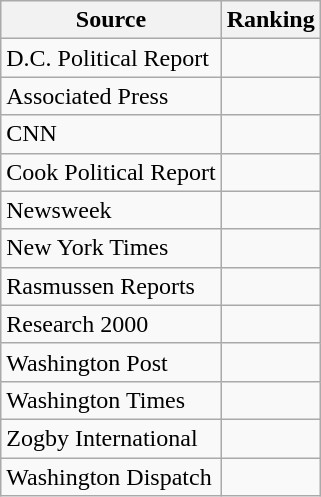<table class="wikitable">
<tr>
<th>Source</th>
<th>Ranking</th>
</tr>
<tr>
<td>D.C. Political Report</td>
<td></td>
</tr>
<tr>
<td>Associated Press</td>
<td></td>
</tr>
<tr>
<td>CNN</td>
<td></td>
</tr>
<tr>
<td>Cook Political Report</td>
<td></td>
</tr>
<tr>
<td>Newsweek</td>
<td></td>
</tr>
<tr>
<td>New York Times</td>
<td></td>
</tr>
<tr>
<td>Rasmussen Reports</td>
<td></td>
</tr>
<tr>
<td>Research 2000</td>
<td></td>
</tr>
<tr>
<td>Washington Post</td>
<td></td>
</tr>
<tr>
<td>Washington Times</td>
<td></td>
</tr>
<tr>
<td>Zogby International</td>
<td></td>
</tr>
<tr>
<td>Washington Dispatch</td>
<td></td>
</tr>
</table>
